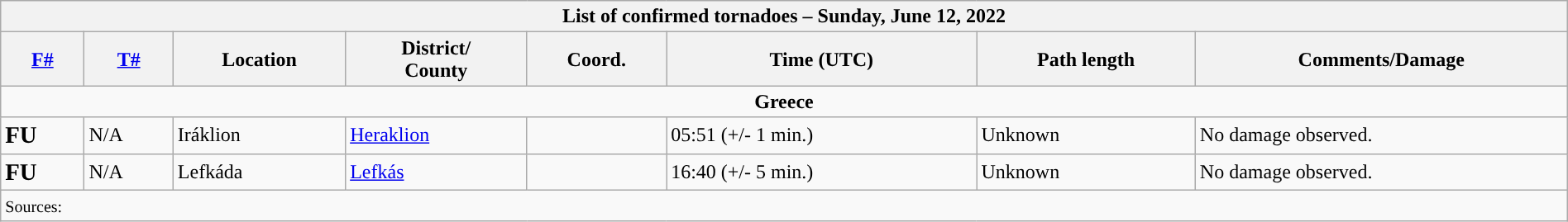<table class="wikitable collapsible" width="100%">
<tr>
<th colspan="8">List of confirmed tornadoes – Sunday, June 12, 2022</th>
</tr>
<tr>
<th><a href='#'>F#</a></th>
<th><a href='#'>T#</a></th>
<th>Location</th>
<th>District/<br>County</th>
<th>Coord.</th>
<th>Time (UTC)</th>
<th>Path length</th>
<th>Comments/Damage</th>
</tr>
<tr>
<td colspan="8" align=center><strong>Greece</strong></td>
</tr>
<tr>
<td><big><strong>FU</strong></big></td>
<td>N/A</td>
<td>Iráklion</td>
<td><a href='#'>Heraklion</a></td>
<td></td>
<td>05:51 (+/- 1 min.)</td>
<td>Unknown</td>
<td>No damage observed.</td>
</tr>
<tr>
<td><big><strong>FU</strong></big></td>
<td>N/A</td>
<td>Lefkáda</td>
<td><a href='#'>Lefkás</a></td>
<td></td>
<td>16:40 (+/- 5 min.)</td>
<td>Unknown</td>
<td>No damage observed.</td>
</tr>
<tr>
<td colspan="8"><small>Sources:  </small></td>
</tr>
</table>
